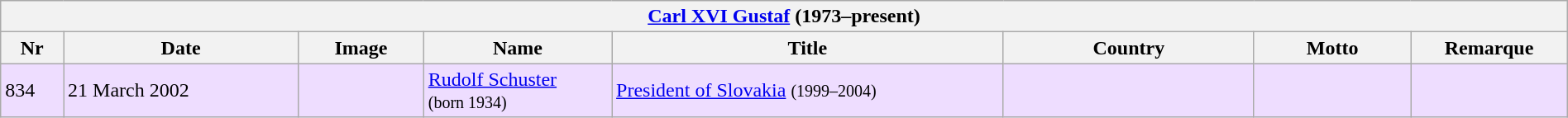<table class="wikitable" width=100%>
<tr>
<th colspan=8><a href='#'>Carl XVI Gustaf</a> (1973–present)</th>
</tr>
<tr>
<th width=4%>Nr</th>
<th width=15%>Date</th>
<th width=8%>Image</th>
<th width=12%>Name</th>
<th>Title</th>
<th width=16%>Country</th>
<th width=10%>Motto</th>
<th width=10%>Remarque</th>
</tr>
<tr bgcolor="#EEDDFF">
<td>834</td>
<td>21 March 2002</td>
<td></td>
<td><a href='#'>Rudolf Schuster</a><br><small>(born 1934)</small></td>
<td><a href='#'>President of Slovakia</a> <small>(1999–2004)</small></td>
<td></td>
<td></td>
<td></td>
</tr>
</table>
